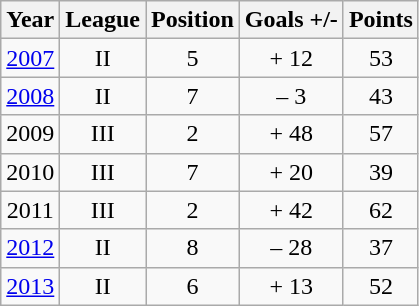<table class=wikitable style="text-align:center">
<tr>
<th>Year</th>
<th>League</th>
<th>Position</th>
<th>Goals +/-</th>
<th>Points</th>
</tr>
<tr>
<td><a href='#'>2007</a></td>
<td>II</td>
<td>5</td>
<td>+ 12</td>
<td>53</td>
</tr>
<tr>
<td><a href='#'>2008</a></td>
<td>II</td>
<td>7</td>
<td>– 3</td>
<td>43</td>
</tr>
<tr>
<td>2009</td>
<td>III</td>
<td>2</td>
<td>+ 48</td>
<td>57</td>
</tr>
<tr>
<td>2010</td>
<td>III</td>
<td>7</td>
<td>+ 20</td>
<td>39</td>
</tr>
<tr>
<td>2011</td>
<td>III</td>
<td>2</td>
<td>+ 42</td>
<td>62</td>
</tr>
<tr>
<td><a href='#'>2012</a></td>
<td>II</td>
<td>8</td>
<td>– 28</td>
<td>37</td>
</tr>
<tr>
<td><a href='#'>2013</a></td>
<td>II</td>
<td>6</td>
<td>+ 13</td>
<td>52</td>
</tr>
</table>
